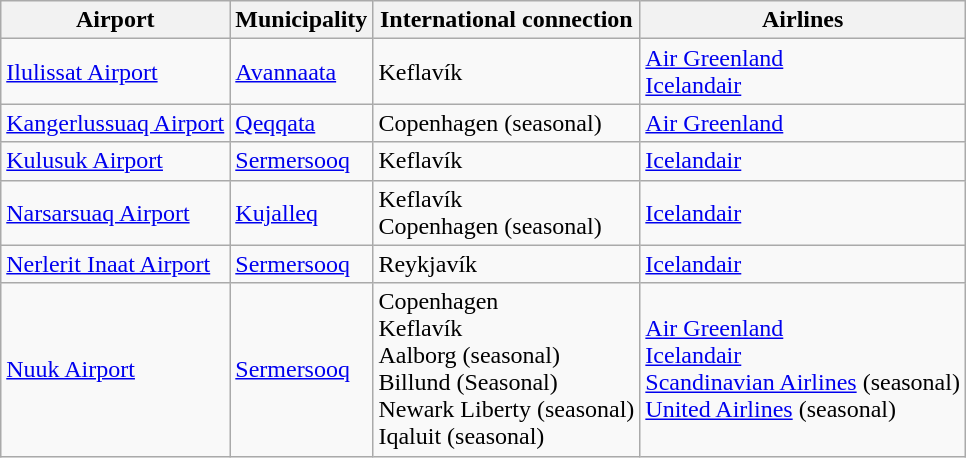<table class="wikitable sortable">
<tr>
<th>Airport</th>
<th>Municipality</th>
<th>International connection</th>
<th>Airlines</th>
</tr>
<tr>
<td><a href='#'>Ilulissat Airport</a></td>
<td><a href='#'>Avannaata</a></td>
<td>Keflavík</td>
<td><a href='#'>Air Greenland</a><br><a href='#'>Icelandair</a></td>
</tr>
<tr>
<td><a href='#'>Kangerlussuaq Airport</a></td>
<td><a href='#'>Qeqqata</a></td>
<td>Copenhagen (seasonal)</td>
<td><a href='#'>Air Greenland</a></td>
</tr>
<tr>
<td><a href='#'>Kulusuk Airport</a></td>
<td><a href='#'>Sermersooq</a></td>
<td>Keflavík</td>
<td><a href='#'>Icelandair</a></td>
</tr>
<tr>
<td><a href='#'>Narsarsuaq Airport</a></td>
<td><a href='#'>Kujalleq</a></td>
<td>Keflavík <br>Copenhagen (seasonal)</td>
<td><a href='#'>Icelandair</a></td>
</tr>
<tr>
<td><a href='#'>Nerlerit Inaat Airport</a></td>
<td><a href='#'>Sermersooq</a></td>
<td>Reykjavík</td>
<td><a href='#'>Icelandair</a></td>
</tr>
<tr>
<td><a href='#'>Nuuk Airport</a></td>
<td><a href='#'>Sermersooq</a></td>
<td>Copenhagen <br>Keflavík <br>Aalborg (seasonal)<br>Billund (Seasonal)<br>Newark Liberty (seasonal) <br>Iqaluit (seasonal)</td>
<td><a href='#'>Air Greenland</a><br><a href='#'>Icelandair</a><br><a href='#'>Scandinavian Airlines</a> (seasonal)<br><a href='#'>United Airlines</a> (seasonal)</td>
</tr>
</table>
